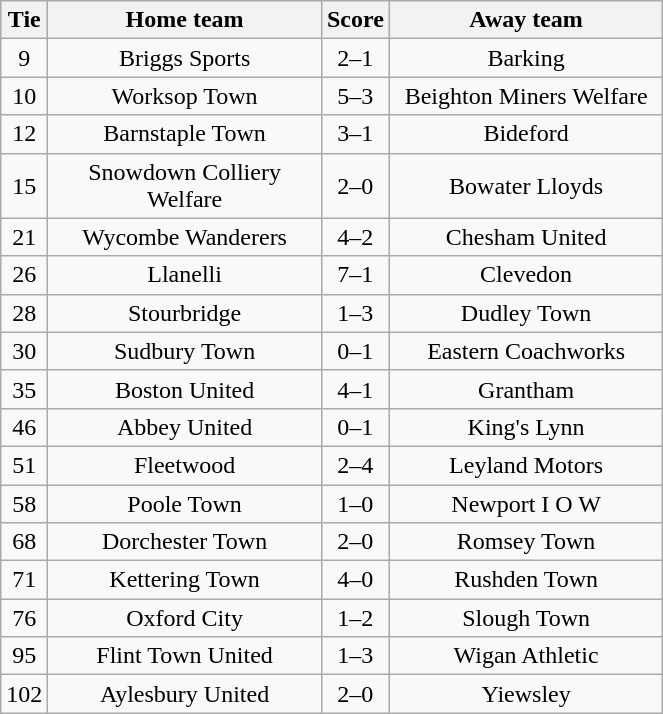<table class="wikitable" style="text-align:center;">
<tr>
<th width=20>Tie</th>
<th width=175>Home team</th>
<th width=20>Score</th>
<th width=175>Away team</th>
</tr>
<tr>
<td>9</td>
<td>Briggs Sports</td>
<td>2–1</td>
<td>Barking</td>
</tr>
<tr>
<td>10</td>
<td>Worksop Town</td>
<td>5–3</td>
<td>Beighton Miners Welfare</td>
</tr>
<tr>
<td>12</td>
<td>Barnstaple Town</td>
<td>3–1</td>
<td>Bideford</td>
</tr>
<tr>
<td>15</td>
<td>Snowdown Colliery Welfare</td>
<td>2–0</td>
<td>Bowater Lloyds</td>
</tr>
<tr>
<td>21</td>
<td>Wycombe Wanderers</td>
<td>4–2</td>
<td>Chesham United</td>
</tr>
<tr>
<td>26</td>
<td>Llanelli</td>
<td>7–1</td>
<td>Clevedon</td>
</tr>
<tr>
<td>28</td>
<td>Stourbridge</td>
<td>1–3</td>
<td>Dudley Town</td>
</tr>
<tr>
<td>30</td>
<td>Sudbury Town</td>
<td>0–1</td>
<td>Eastern Coachworks</td>
</tr>
<tr>
<td>35</td>
<td>Boston United</td>
<td>4–1</td>
<td>Grantham</td>
</tr>
<tr>
<td>46</td>
<td>Abbey United</td>
<td>0–1</td>
<td>King's Lynn</td>
</tr>
<tr>
<td>51</td>
<td>Fleetwood</td>
<td>2–4</td>
<td>Leyland Motors</td>
</tr>
<tr>
<td>58</td>
<td>Poole Town</td>
<td>1–0</td>
<td>Newport I O W</td>
</tr>
<tr>
<td>68</td>
<td>Dorchester Town</td>
<td>2–0</td>
<td>Romsey Town</td>
</tr>
<tr>
<td>71</td>
<td>Kettering Town</td>
<td>4–0</td>
<td>Rushden Town</td>
</tr>
<tr>
<td>76</td>
<td>Oxford City</td>
<td>1–2</td>
<td>Slough Town</td>
</tr>
<tr>
<td>95</td>
<td>Flint Town United</td>
<td>1–3</td>
<td>Wigan Athletic</td>
</tr>
<tr>
<td>102</td>
<td>Aylesbury United</td>
<td>2–0</td>
<td>Yiewsley</td>
</tr>
</table>
